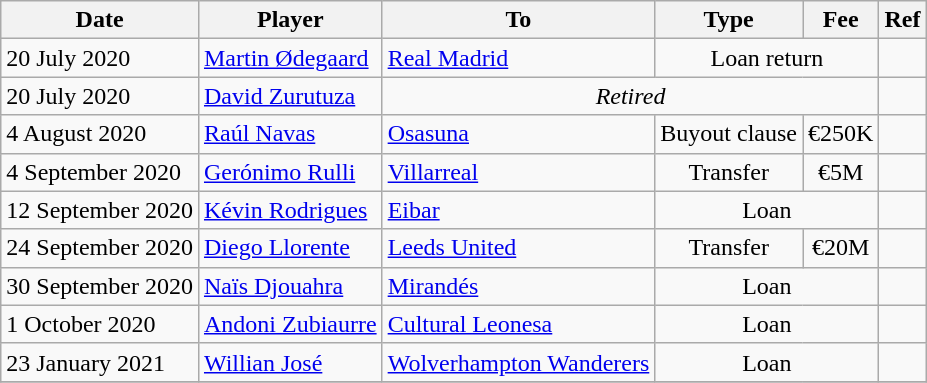<table class="wikitable">
<tr>
<th>Date</th>
<th>Player</th>
<th>To</th>
<th>Type</th>
<th>Fee</th>
<th>Ref</th>
</tr>
<tr>
<td>20 July 2020</td>
<td> <a href='#'>Martin Ødegaard</a></td>
<td><a href='#'>Real Madrid</a></td>
<td align=center colspan=2>Loan return</td>
<td align=center></td>
</tr>
<tr>
<td>20 July 2020</td>
<td> <a href='#'>David Zurutuza</a></td>
<td colspan=3 align=center><em>Retired</em></td>
<td></td>
</tr>
<tr>
<td>4 August 2020</td>
<td> <a href='#'>Raúl Navas</a></td>
<td><a href='#'>Osasuna</a></td>
<td align=center>Buyout clause</td>
<td align=center>€250K</td>
<td align=center></td>
</tr>
<tr>
<td>4 September 2020</td>
<td> <a href='#'>Gerónimo Rulli</a></td>
<td><a href='#'>Villarreal</a></td>
<td align=center>Transfer</td>
<td align=center>€5M</td>
<td align=center></td>
</tr>
<tr>
<td>12 September 2020</td>
<td> <a href='#'>Kévin Rodrigues</a></td>
<td><a href='#'>Eibar</a></td>
<td align=center colspan=2>Loan</td>
<td align=center></td>
</tr>
<tr>
<td>24 September 2020</td>
<td> <a href='#'>Diego Llorente</a></td>
<td> <a href='#'>Leeds United</a></td>
<td align=center>Transfer</td>
<td align=center>€20M</td>
<td align=center></td>
</tr>
<tr>
<td>30 September 2020</td>
<td> <a href='#'>Naïs Djouahra</a></td>
<td><a href='#'>Mirandés</a></td>
<td align=center colspan=2>Loan</td>
<td align=center></td>
</tr>
<tr>
<td>1 October 2020</td>
<td> <a href='#'>Andoni Zubiaurre</a></td>
<td><a href='#'>Cultural Leonesa</a></td>
<td align=center colspan=2>Loan</td>
<td align=center></td>
</tr>
<tr>
<td>23 January 2021</td>
<td> <a href='#'>Willian José</a></td>
<td> <a href='#'>Wolverhampton Wanderers</a></td>
<td align=center colspan=2>Loan</td>
<td align=center></td>
</tr>
<tr>
</tr>
</table>
